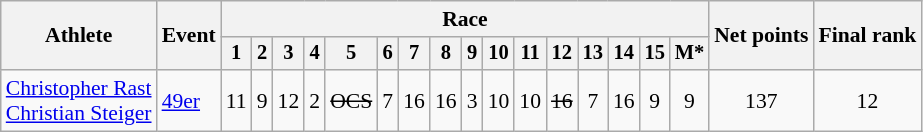<table class="wikitable" style="font-size:90%">
<tr>
<th rowspan=2>Athlete</th>
<th rowspan=2>Event</th>
<th colspan=16>Race</th>
<th rowspan=2>Net points</th>
<th rowspan=2>Final rank</th>
</tr>
<tr style="font-size:95%">
<th>1</th>
<th>2</th>
<th>3</th>
<th>4</th>
<th>5</th>
<th>6</th>
<th>7</th>
<th>8</th>
<th>9</th>
<th>10</th>
<th>11</th>
<th>12</th>
<th>13</th>
<th>14</th>
<th>15</th>
<th>M*</th>
</tr>
<tr align=center>
<td align=left><a href='#'>Christopher Rast</a><br><a href='#'>Christian Steiger</a></td>
<td align=left><a href='#'>49er</a></td>
<td>11</td>
<td>9</td>
<td>12</td>
<td>2</td>
<td><s>OCS</s></td>
<td>7</td>
<td>16</td>
<td>16</td>
<td>3</td>
<td>10</td>
<td>10</td>
<td><s>16</s></td>
<td>7</td>
<td>16</td>
<td>9</td>
<td>9</td>
<td>137</td>
<td>12</td>
</tr>
</table>
